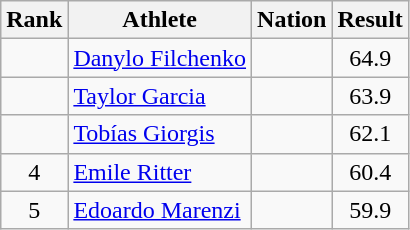<table class="wikitable sortable" style="text-align:center">
<tr>
<th>Rank</th>
<th>Athlete</th>
<th>Nation</th>
<th>Result</th>
</tr>
<tr>
<td></td>
<td align=left><a href='#'>Danylo Filchenko</a></td>
<td align=left></td>
<td>64.9</td>
</tr>
<tr>
<td></td>
<td align=left><a href='#'>Taylor Garcia</a></td>
<td align=left></td>
<td>63.9</td>
</tr>
<tr>
<td></td>
<td align=left><a href='#'>Tobías Giorgis</a></td>
<td align=left></td>
<td>62.1</td>
</tr>
<tr>
<td>4</td>
<td align=left><a href='#'>Emile Ritter</a></td>
<td align=left></td>
<td>60.4</td>
</tr>
<tr>
<td>5</td>
<td align=left><a href='#'>Edoardo Marenzi</a></td>
<td align=left></td>
<td>59.9</td>
</tr>
</table>
